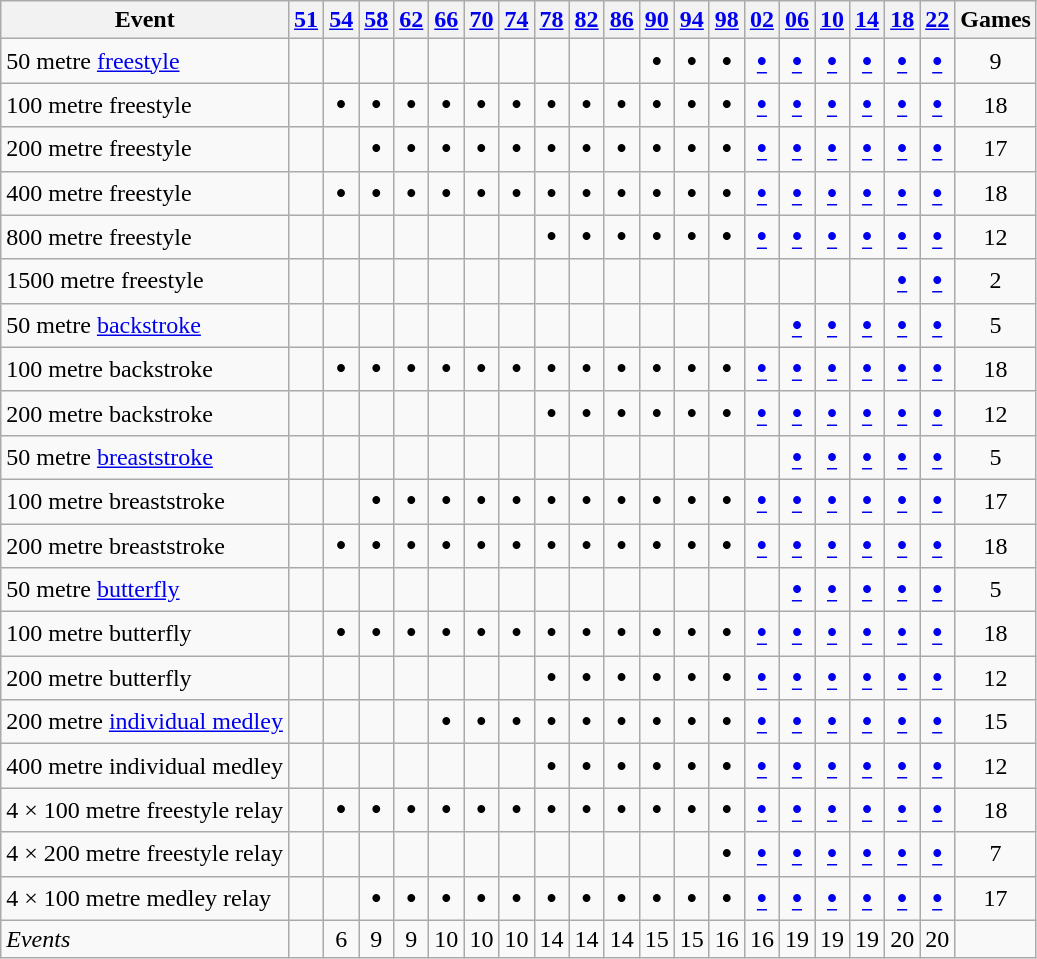<table class="wikitable" style="text-align:center">
<tr>
<th>Event</th>
<th><a href='#'>51</a></th>
<th><a href='#'>54</a></th>
<th><a href='#'>58</a></th>
<th><a href='#'>62</a></th>
<th><a href='#'>66</a></th>
<th><a href='#'>70</a></th>
<th><a href='#'>74</a></th>
<th><a href='#'>78</a></th>
<th><a href='#'>82</a></th>
<th><a href='#'>86</a></th>
<th><a href='#'>90</a></th>
<th><a href='#'>94</a></th>
<th><a href='#'>98</a></th>
<th><a href='#'>02</a></th>
<th><a href='#'>06</a></th>
<th><a href='#'>10</a></th>
<th><a href='#'>14</a></th>
<th><a href='#'>18</a></th>
<th><a href='#'>22</a></th>
<th>Games</th>
</tr>
<tr>
<td align=left>50 metre <a href='#'>freestyle</a></td>
<td></td>
<td></td>
<td></td>
<td></td>
<td></td>
<td></td>
<td></td>
<td></td>
<td></td>
<td></td>
<td><big><strong>•</strong></big></td>
<td><big><strong>•</strong></big></td>
<td><big><strong>•</strong></big></td>
<td><big><strong><a href='#'>•</a></strong></big></td>
<td><big><strong><a href='#'>•</a></strong></big></td>
<td><big><strong><a href='#'>•</a></strong></big></td>
<td><big><strong><a href='#'>•</a></strong></big></td>
<td><big><strong><a href='#'>•</a></strong></big></td>
<td><big><strong><a href='#'>•</a></strong></big></td>
<td>9</td>
</tr>
<tr>
<td align=left>100 metre freestyle</td>
<td></td>
<td><big><strong>•</strong></big></td>
<td><big><strong>•</strong></big></td>
<td><big><strong>•</strong></big></td>
<td><big><strong>•</strong></big></td>
<td><big><strong>•</strong></big></td>
<td><big><strong>•</strong></big></td>
<td><big><strong>•</strong></big></td>
<td><big><strong>•</strong></big></td>
<td><big><strong>•</strong></big></td>
<td><big><strong>•</strong></big></td>
<td><big><strong>•</strong></big></td>
<td><big><strong>•</strong></big></td>
<td><big><strong><a href='#'>•</a></strong></big></td>
<td><big><strong><a href='#'>•</a></strong></big></td>
<td><big><strong><a href='#'>•</a></strong></big></td>
<td><big><strong><a href='#'>•</a></strong></big></td>
<td><big><strong><a href='#'>•</a></strong></big></td>
<td><big><strong><a href='#'>•</a></strong></big></td>
<td>18</td>
</tr>
<tr>
<td align=left>200 metre freestyle</td>
<td></td>
<td></td>
<td><big><strong>•</strong></big></td>
<td><big><strong>•</strong></big></td>
<td><big><strong>•</strong></big></td>
<td><big><strong>•</strong></big></td>
<td><big><strong>•</strong></big></td>
<td><big><strong>•</strong></big></td>
<td><big><strong>•</strong></big></td>
<td><big><strong>•</strong></big></td>
<td><big><strong>•</strong></big></td>
<td><big><strong>•</strong></big></td>
<td><big><strong>•</strong></big></td>
<td><big><strong><a href='#'>•</a></strong></big></td>
<td><big><strong><a href='#'>•</a></strong></big></td>
<td><big><strong><a href='#'>•</a></strong></big></td>
<td><big><strong><a href='#'>•</a></strong></big></td>
<td><big><strong><a href='#'>•</a></strong></big></td>
<td><big><strong><a href='#'>•</a></strong></big></td>
<td>17</td>
</tr>
<tr>
<td align=left>400 metre freestyle</td>
<td></td>
<td><big><strong>•</strong></big></td>
<td><big><strong>•</strong></big></td>
<td><big><strong>•</strong></big></td>
<td><big><strong>•</strong></big></td>
<td><big><strong>•</strong></big></td>
<td><big><strong>•</strong></big></td>
<td><big><strong>•</strong></big></td>
<td><big><strong>•</strong></big></td>
<td><big><strong>•</strong></big></td>
<td><big><strong>•</strong></big></td>
<td><big><strong>•</strong></big></td>
<td><big><strong>•</strong></big></td>
<td><big><strong><a href='#'>•</a></strong></big></td>
<td><big><strong><a href='#'>•</a></strong></big></td>
<td><big><strong><a href='#'>•</a></strong></big></td>
<td><big><strong><a href='#'>•</a></strong></big></td>
<td><big><strong><a href='#'>•</a></strong></big></td>
<td><big><strong><a href='#'>•</a></strong></big></td>
<td>18</td>
</tr>
<tr>
<td align=left>800 metre freestyle</td>
<td></td>
<td></td>
<td></td>
<td></td>
<td></td>
<td></td>
<td></td>
<td><big><strong>•</strong></big></td>
<td><big><strong>•</strong></big></td>
<td><big><strong>•</strong></big></td>
<td><big><strong>•</strong></big></td>
<td><big><strong>•</strong></big></td>
<td><big><strong>•</strong></big></td>
<td><big><strong><a href='#'>•</a></strong></big></td>
<td><big><strong><a href='#'>•</a></strong></big></td>
<td><big><strong><a href='#'>•</a></strong></big></td>
<td><big><strong><a href='#'>•</a></strong></big></td>
<td><big><strong><a href='#'>•</a></strong></big></td>
<td><big><strong><a href='#'>•</a></strong></big></td>
<td>12</td>
</tr>
<tr>
<td align=left>1500 metre freestyle</td>
<td></td>
<td></td>
<td></td>
<td></td>
<td></td>
<td></td>
<td></td>
<td></td>
<td></td>
<td></td>
<td></td>
<td></td>
<td></td>
<td></td>
<td></td>
<td></td>
<td></td>
<td><big><strong><a href='#'>•</a></strong></big></td>
<td><big><strong><a href='#'>•</a></strong></big></td>
<td>2</td>
</tr>
<tr>
<td align=left>50 metre <a href='#'>backstroke</a></td>
<td></td>
<td></td>
<td></td>
<td></td>
<td></td>
<td></td>
<td></td>
<td></td>
<td></td>
<td></td>
<td></td>
<td></td>
<td></td>
<td></td>
<td><big><strong><a href='#'>•</a></strong></big></td>
<td><big><strong><a href='#'>•</a></strong></big></td>
<td><big><strong><a href='#'>•</a></strong></big></td>
<td><big><strong><a href='#'>•</a></strong></big></td>
<td><big><strong><a href='#'>•</a></strong></big></td>
<td>5</td>
</tr>
<tr>
<td align=left>100 metre backstroke</td>
<td></td>
<td><big><strong>•</strong></big></td>
<td><big><strong>•</strong></big></td>
<td><big><strong>•</strong></big></td>
<td><big><strong>•</strong></big></td>
<td><big><strong>•</strong></big></td>
<td><big><strong>•</strong></big></td>
<td><big><strong>•</strong></big></td>
<td><big><strong>•</strong></big></td>
<td><big><strong>•</strong></big></td>
<td><big><strong>•</strong></big></td>
<td><big><strong>•</strong></big></td>
<td><big><strong>•</strong></big></td>
<td><big><strong><a href='#'>•</a></strong></big></td>
<td><big><strong><a href='#'>•</a></strong></big></td>
<td><big><strong><a href='#'>•</a></strong></big></td>
<td><big><strong><a href='#'>•</a></strong></big></td>
<td><big><strong><a href='#'>•</a></strong></big></td>
<td><big><strong><a href='#'>•</a></strong></big></td>
<td>18</td>
</tr>
<tr>
<td align=left>200 metre backstroke</td>
<td></td>
<td></td>
<td></td>
<td></td>
<td></td>
<td></td>
<td></td>
<td><big><strong>•</strong></big></td>
<td><big><strong>•</strong></big></td>
<td><big><strong>•</strong></big></td>
<td><big><strong>•</strong></big></td>
<td><big><strong>•</strong></big></td>
<td><big><strong>•</strong></big></td>
<td><big><strong><a href='#'>•</a></strong></big></td>
<td><big><strong><a href='#'>•</a></strong></big></td>
<td><big><strong><a href='#'>•</a></strong></big></td>
<td><big><strong><a href='#'>•</a></strong></big></td>
<td><big><strong><a href='#'>•</a></strong></big></td>
<td><big><strong><a href='#'>•</a></strong></big></td>
<td>12</td>
</tr>
<tr>
<td align=left>50 metre <a href='#'>breaststroke</a></td>
<td></td>
<td></td>
<td></td>
<td></td>
<td></td>
<td></td>
<td></td>
<td></td>
<td></td>
<td></td>
<td></td>
<td></td>
<td></td>
<td></td>
<td><big><strong><a href='#'>•</a></strong></big></td>
<td><big><strong><a href='#'>•</a></strong></big></td>
<td><big><strong><a href='#'>•</a></strong></big></td>
<td><big><strong><a href='#'>•</a></strong></big></td>
<td><big><strong><a href='#'>•</a></strong></big></td>
<td>5</td>
</tr>
<tr>
<td align=left>100 metre breaststroke</td>
<td></td>
<td></td>
<td><big><strong>•</strong></big></td>
<td><big><strong>•</strong></big></td>
<td><big><strong>•</strong></big></td>
<td><big><strong>•</strong></big></td>
<td><big><strong>•</strong></big></td>
<td><big><strong>•</strong></big></td>
<td><big><strong>•</strong></big></td>
<td><big><strong>•</strong></big></td>
<td><big><strong>•</strong></big></td>
<td><big><strong>•</strong></big></td>
<td><big><strong>•</strong></big></td>
<td><big><strong><a href='#'>•</a></strong></big></td>
<td><big><strong><a href='#'>•</a></strong></big></td>
<td><big><strong><a href='#'>•</a></strong></big></td>
<td><big><strong><a href='#'>•</a></strong></big></td>
<td><big><strong><a href='#'>•</a></strong></big></td>
<td><big><strong><a href='#'>•</a></strong></big></td>
<td>17</td>
</tr>
<tr>
<td align=left>200 metre breaststroke</td>
<td></td>
<td><big><strong>•</strong></big></td>
<td><big><strong>•</strong></big></td>
<td><big><strong>•</strong></big></td>
<td><big><strong>•</strong></big></td>
<td><big><strong>•</strong></big></td>
<td><big><strong>•</strong></big></td>
<td><big><strong>•</strong></big></td>
<td><big><strong>•</strong></big></td>
<td><big><strong>•</strong></big></td>
<td><big><strong>•</strong></big></td>
<td><big><strong>•</strong></big></td>
<td><big><strong>•</strong></big></td>
<td><big><strong><a href='#'>•</a></strong></big></td>
<td><big><strong><a href='#'>•</a></strong></big></td>
<td><big><strong><a href='#'>•</a></strong></big></td>
<td><big><strong><a href='#'>•</a></strong></big></td>
<td><big><strong><a href='#'>•</a></strong></big></td>
<td><big><strong><a href='#'>•</a></strong></big></td>
<td>18</td>
</tr>
<tr>
<td align=left>50 metre <a href='#'>butterfly</a></td>
<td></td>
<td></td>
<td></td>
<td></td>
<td></td>
<td></td>
<td></td>
<td></td>
<td></td>
<td></td>
<td></td>
<td></td>
<td></td>
<td></td>
<td><big><strong><a href='#'>•</a></strong></big></td>
<td><big><strong><a href='#'>•</a></strong></big></td>
<td><big><strong><a href='#'>•</a></strong></big></td>
<td><big><strong><a href='#'>•</a></strong></big></td>
<td><big><strong><a href='#'>•</a></strong></big></td>
<td>5</td>
</tr>
<tr>
<td align=left>100 metre butterfly</td>
<td></td>
<td><big><strong>•</strong></big></td>
<td><big><strong>•</strong></big></td>
<td><big><strong>•</strong></big></td>
<td><big><strong>•</strong></big></td>
<td><big><strong>•</strong></big></td>
<td><big><strong>•</strong></big></td>
<td><big><strong>•</strong></big></td>
<td><big><strong>•</strong></big></td>
<td><big><strong>•</strong></big></td>
<td><big><strong>•</strong></big></td>
<td><big><strong>•</strong></big></td>
<td><big><strong>•</strong></big></td>
<td><big><strong><a href='#'>•</a></strong></big></td>
<td><big><strong><a href='#'>•</a></strong></big></td>
<td><big><strong><a href='#'>•</a></strong></big></td>
<td><big><strong><a href='#'>•</a></strong></big></td>
<td><big><strong><a href='#'>•</a></strong></big></td>
<td><big><strong><a href='#'>•</a></strong></big></td>
<td>18</td>
</tr>
<tr>
<td align=left>200 metre butterfly</td>
<td></td>
<td></td>
<td></td>
<td></td>
<td></td>
<td></td>
<td></td>
<td><big><strong>•</strong></big></td>
<td><big><strong>•</strong></big></td>
<td><big><strong>•</strong></big></td>
<td><big><strong>•</strong></big></td>
<td><big><strong>•</strong></big></td>
<td><big><strong>•</strong></big></td>
<td><big><strong><a href='#'>•</a></strong></big></td>
<td><big><strong><a href='#'>•</a></strong></big></td>
<td><big><strong><a href='#'>•</a></strong></big></td>
<td><big><strong><a href='#'>•</a></strong></big></td>
<td><big><strong><a href='#'>•</a></strong></big></td>
<td><big><strong><a href='#'>•</a></strong></big></td>
<td>12</td>
</tr>
<tr>
<td align=left>200 metre <a href='#'>individual medley</a></td>
<td></td>
<td></td>
<td></td>
<td></td>
<td><big><strong>•</strong></big></td>
<td><big><strong>•</strong></big></td>
<td><big><strong>•</strong></big></td>
<td><big><strong>•</strong></big></td>
<td><big><strong>•</strong></big></td>
<td><big><strong>•</strong></big></td>
<td><big><strong>•</strong></big></td>
<td><big><strong>•</strong></big></td>
<td><big><strong>•</strong></big></td>
<td><big><strong><a href='#'>•</a></strong></big></td>
<td><big><strong><a href='#'>•</a></strong></big></td>
<td><big><strong><a href='#'>•</a></strong></big></td>
<td><big><strong><a href='#'>•</a></strong></big></td>
<td><big><strong><a href='#'>•</a></strong></big></td>
<td><big><strong><a href='#'>•</a></strong></big></td>
<td>15</td>
</tr>
<tr>
<td align=left>400 metre individual medley</td>
<td></td>
<td></td>
<td></td>
<td></td>
<td></td>
<td></td>
<td></td>
<td><big><strong>•</strong></big></td>
<td><big><strong>•</strong></big></td>
<td><big><strong>•</strong></big></td>
<td><big><strong>•</strong></big></td>
<td><big><strong>•</strong></big></td>
<td><big><strong>•</strong></big></td>
<td><big><strong><a href='#'>•</a></strong></big></td>
<td><big><strong><a href='#'>•</a></strong></big></td>
<td><big><strong><a href='#'>•</a></strong></big></td>
<td><big><strong><a href='#'>•</a></strong></big></td>
<td><big><strong><a href='#'>•</a></strong></big></td>
<td><big><strong><a href='#'>•</a></strong></big></td>
<td>12</td>
</tr>
<tr>
<td align=left>4 × 100 metre freestyle relay</td>
<td></td>
<td><big><strong>•</strong></big></td>
<td><big><strong>•</strong></big></td>
<td><big><strong>•</strong></big></td>
<td><big><strong>•</strong></big></td>
<td><big><strong>•</strong></big></td>
<td><big><strong>•</strong></big></td>
<td><big><strong>•</strong></big></td>
<td><big><strong>•</strong></big></td>
<td><big><strong>•</strong></big></td>
<td><big><strong>•</strong></big></td>
<td><big><strong>•</strong></big></td>
<td><big><strong>•</strong></big></td>
<td><big><strong><a href='#'>•</a></strong></big></td>
<td><big><strong><a href='#'>•</a></strong></big></td>
<td><big><strong><a href='#'>•</a></strong></big></td>
<td><big><strong><a href='#'>•</a></strong></big></td>
<td><big><strong><a href='#'>•</a></strong></big></td>
<td><big><strong><a href='#'>•</a></strong></big></td>
<td>18</td>
</tr>
<tr>
<td align=left>4 × 200 metre freestyle relay</td>
<td></td>
<td></td>
<td></td>
<td></td>
<td></td>
<td></td>
<td></td>
<td></td>
<td></td>
<td></td>
<td></td>
<td></td>
<td><big><strong>•</strong></big></td>
<td><big><strong><a href='#'>•</a></strong></big></td>
<td><big><strong><a href='#'>•</a></strong></big></td>
<td><big><strong><a href='#'>•</a></strong></big></td>
<td><big><strong><a href='#'>•</a></strong></big></td>
<td><big><strong><a href='#'>•</a></strong></big></td>
<td><big><strong><a href='#'>•</a></strong></big></td>
<td>7</td>
</tr>
<tr>
<td align=left>4 × 100 metre medley relay</td>
<td></td>
<td></td>
<td><big><strong>•</strong></big></td>
<td><big><strong>•</strong></big></td>
<td><big><strong>•</strong></big></td>
<td><big><strong>•</strong></big></td>
<td><big><strong>•</strong></big></td>
<td><big><strong>•</strong></big></td>
<td><big><strong>•</strong></big></td>
<td><big><strong>•</strong></big></td>
<td><big><strong>•</strong></big></td>
<td><big><strong>•</strong></big></td>
<td><big><strong>•</strong></big></td>
<td><big><strong><a href='#'>•</a></strong></big></td>
<td><big><strong><a href='#'>•</a></strong></big></td>
<td><big><strong><a href='#'>•</a></strong></big></td>
<td><big><strong><a href='#'>•</a></strong></big></td>
<td><big><strong><a href='#'>•</a></strong></big></td>
<td><big><strong><a href='#'>•</a></strong></big></td>
<td>17</td>
</tr>
<tr>
<td align=left><em>Events</em></td>
<td></td>
<td>6</td>
<td>9</td>
<td>9</td>
<td>10</td>
<td>10</td>
<td>10</td>
<td>14</td>
<td>14</td>
<td>14</td>
<td>15</td>
<td>15</td>
<td>16</td>
<td>16</td>
<td>19</td>
<td>19</td>
<td>19</td>
<td>20</td>
<td>20</td>
<td></td>
</tr>
</table>
